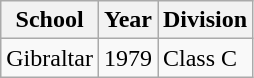<table class="wikitable">
<tr>
<th>School</th>
<th>Year</th>
<th>Division</th>
</tr>
<tr>
<td>Gibraltar</td>
<td>1979</td>
<td>Class C</td>
</tr>
</table>
